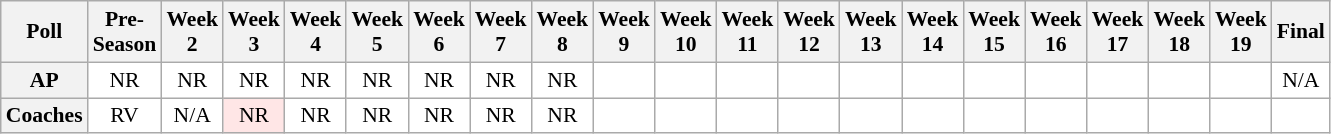<table class="wikitable" style="white-space:nowrap;font-size:90%">
<tr>
<th>Poll</th>
<th>Pre-<br>Season</th>
<th>Week<br>2</th>
<th>Week<br>3</th>
<th>Week<br>4</th>
<th>Week<br>5</th>
<th>Week<br>6</th>
<th>Week<br>7</th>
<th>Week<br>8</th>
<th>Week<br>9</th>
<th>Week<br>10</th>
<th>Week<br>11</th>
<th>Week<br>12</th>
<th>Week<br>13</th>
<th>Week<br>14</th>
<th>Week<br>15</th>
<th>Week<br>16</th>
<th>Week<br>17</th>
<th>Week<br>18</th>
<th>Week<br>19</th>
<th>Final</th>
</tr>
<tr style="text-align:center;">
<th>AP</th>
<td style="background:#FFF;">NR</td>
<td style="background:#FFF;">NR</td>
<td style="background:#FFF;">NR</td>
<td style="background:#FFF;">NR</td>
<td style="background:#FFF;">NR</td>
<td style="background:#FFF;">NR</td>
<td style="background:#FFF;">NR</td>
<td style="background:#FFF;">NR</td>
<td style="background:#FFF;"></td>
<td style="background:#FFF;"></td>
<td style="background:#FFF;"></td>
<td style="background:#FFF;"></td>
<td style="background:#FFF;"></td>
<td style="background:#FFF;"></td>
<td style="background:#FFF;"></td>
<td style="background:#FFF;"></td>
<td style="background:#FFF;"></td>
<td style="background:#FFF;"></td>
<td style="background:#FFF;"></td>
<td style="background:#FFF;">N/A</td>
</tr>
<tr style="text-align:center;">
<th>Coaches</th>
<td style="background:#FFF;">RV</td>
<td style="background:#FFF;">N/A</td>
<td style="background:#FFE6E6;">NR</td>
<td style="background:#FFF;">NR</td>
<td style="background:#FFF;">NR</td>
<td style="background:#FFF;">NR</td>
<td style="background:#FFF;">NR</td>
<td style="background:#FFF;">NR</td>
<td style="background:#FFF;"></td>
<td style="background:#FFF;"></td>
<td style="background:#FFF;"></td>
<td style="background:#FFF;"></td>
<td style="background:#FFF;"></td>
<td style="background:#FFF;"></td>
<td style="background:#FFF;"></td>
<td style="background:#FFF;"></td>
<td style="background:#FFF;"></td>
<td style="background:#FFF;"></td>
<td style="background:#FFF;"></td>
<td style="background:#FFF;"></td>
</tr>
</table>
